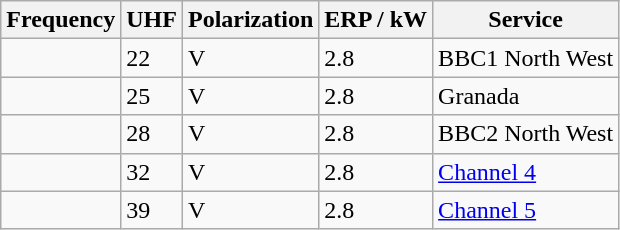<table class="wikitable sortable">
<tr>
<th>Frequency</th>
<th>UHF</th>
<th>Polarization</th>
<th>ERP / kW</th>
<th>Service</th>
</tr>
<tr>
<td></td>
<td>22</td>
<td>V</td>
<td>2.8</td>
<td>BBC1 North West</td>
</tr>
<tr>
<td></td>
<td>25</td>
<td>V</td>
<td>2.8</td>
<td>Granada</td>
</tr>
<tr>
<td></td>
<td>28</td>
<td>V</td>
<td>2.8</td>
<td>BBC2 North West</td>
</tr>
<tr>
<td></td>
<td>32</td>
<td>V</td>
<td>2.8</td>
<td><a href='#'>Channel 4</a></td>
</tr>
<tr>
<td></td>
<td>39</td>
<td>V</td>
<td>2.8</td>
<td><a href='#'>Channel 5</a></td>
</tr>
</table>
